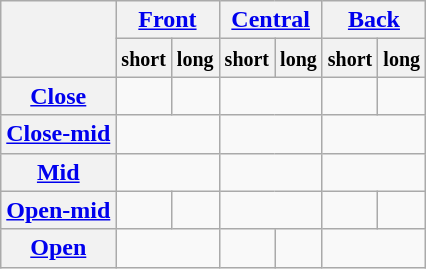<table class="wikitable" style="text-align: center;">
<tr>
<th rowspan="2"></th>
<th colspan="2"><a href='#'>Front</a></th>
<th colspan="2"><a href='#'>Central</a></th>
<th colspan="2"><a href='#'>Back</a></th>
</tr>
<tr>
<th><small>short</small></th>
<th><small>long</small></th>
<th><small>short</small></th>
<th><small>long</small></th>
<th><small>short</small></th>
<th><small>long</small></th>
</tr>
<tr>
<th><a href='#'>Close</a></th>
<td></td>
<td></td>
<td colspan="2"></td>
<td></td>
<td></td>
</tr>
<tr>
<th><a href='#'>Close-mid</a></th>
<td colspan="2"></td>
<td colspan="2"></td>
<td colspan="2"></td>
</tr>
<tr>
<th><a href='#'>Mid</a></th>
<td colspan="2"></td>
<td colspan="2"></td>
<td colspan="2"></td>
</tr>
<tr>
<th><a href='#'>Open-mid</a></th>
<td></td>
<td></td>
<td colspan="2"></td>
<td></td>
<td></td>
</tr>
<tr>
<th><a href='#'>Open</a></th>
<td colspan="2"></td>
<td></td>
<td></td>
<td colspan="2"></td>
</tr>
</table>
